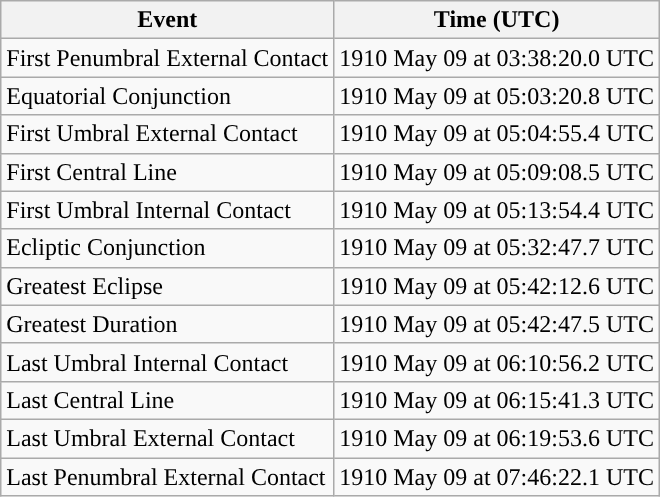<table class="wikitable">
<tr>
<th>Event</th>
<th>Time (UTC)</th>
</tr>
<tr>
<td>First Penumbral External Contact</td>
<td>1910 May 09 at 03:38:20.0 UTC</td>
</tr>
<tr>
<td>Equatorial Conjunction</td>
<td>1910 May 09 at 05:03:20.8 UTC</td>
</tr>
<tr>
<td>First Umbral External Contact</td>
<td>1910 May 09 at 05:04:55.4 UTC</td>
</tr>
<tr>
<td>First Central Line</td>
<td>1910 May 09 at 05:09:08.5 UTC</td>
</tr>
<tr>
<td>First Umbral Internal Contact</td>
<td>1910 May 09 at 05:13:54.4 UTC</td>
</tr>
<tr>
<td>Ecliptic Conjunction</td>
<td>1910 May 09 at 05:32:47.7 UTC</td>
</tr>
<tr>
<td>Greatest Eclipse</td>
<td>1910 May 09 at 05:42:12.6 UTC</td>
</tr>
<tr>
<td>Greatest Duration</td>
<td>1910 May 09 at 05:42:47.5 UTC</td>
</tr>
<tr>
<td>Last Umbral Internal Contact</td>
<td>1910 May 09 at 06:10:56.2 UTC</td>
</tr>
<tr>
<td>Last Central Line</td>
<td>1910 May 09 at 06:15:41.3 UTC</td>
</tr>
<tr>
<td>Last Umbral External Contact</td>
<td>1910 May 09 at 06:19:53.6 UTC</td>
</tr>
<tr>
<td>Last Penumbral External Contact</td>
<td>1910 May 09 at 07:46:22.1 UTC</td>
</tr>
</table>
